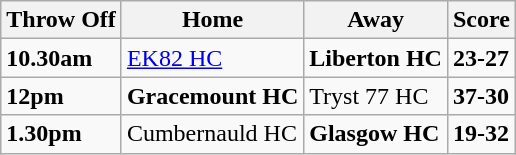<table class="wikitable">
<tr>
<th><strong>Throw Off</strong></th>
<th><strong>Home</strong></th>
<th><strong>Away</strong></th>
<th><strong>Score</strong></th>
</tr>
<tr>
<td><strong>10.30am</strong></td>
<td><a href='#'>EK82 HC</a></td>
<td><strong>Liberton HC</strong></td>
<td><strong>23-27</strong></td>
</tr>
<tr>
<td><strong>12pm</strong></td>
<td><strong>Gracemount HC</strong></td>
<td>Tryst 77 HC</td>
<td><strong>37-30</strong></td>
</tr>
<tr>
<td><strong>1.30pm</strong></td>
<td>Cumbernauld HC</td>
<td><strong>Glasgow HC</strong></td>
<td><strong>19-32</strong></td>
</tr>
</table>
